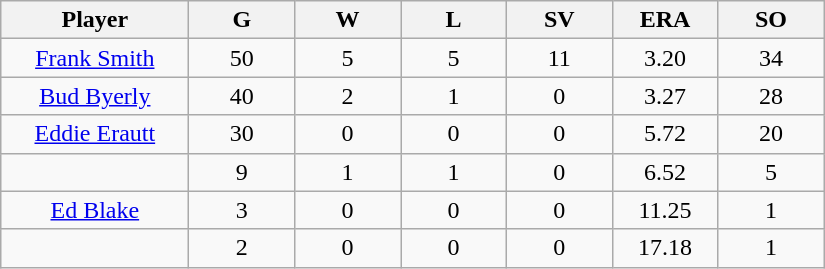<table class="wikitable sortable">
<tr>
<th bgcolor="#DDDDFF" width="16%">Player</th>
<th bgcolor="#DDDDFF" width="9%">G</th>
<th bgcolor="#DDDDFF" width="9%">W</th>
<th bgcolor="#DDDDFF" width="9%">L</th>
<th bgcolor="#DDDDFF" width="9%">SV</th>
<th bgcolor="#DDDDFF" width="9%">ERA</th>
<th bgcolor="#DDDDFF" width="9%">SO</th>
</tr>
<tr align="center">
<td><a href='#'>Frank Smith</a></td>
<td>50</td>
<td>5</td>
<td>5</td>
<td>11</td>
<td>3.20</td>
<td>34</td>
</tr>
<tr align="center">
<td><a href='#'>Bud Byerly</a></td>
<td>40</td>
<td>2</td>
<td>1</td>
<td>0</td>
<td>3.27</td>
<td>28</td>
</tr>
<tr align="center">
<td><a href='#'>Eddie Erautt</a></td>
<td>30</td>
<td>0</td>
<td>0</td>
<td>0</td>
<td>5.72</td>
<td>20</td>
</tr>
<tr align="center">
<td></td>
<td>9</td>
<td>1</td>
<td>1</td>
<td>0</td>
<td>6.52</td>
<td>5</td>
</tr>
<tr align="center">
<td><a href='#'>Ed Blake</a></td>
<td>3</td>
<td>0</td>
<td>0</td>
<td>0</td>
<td>11.25</td>
<td>1</td>
</tr>
<tr align="center">
<td></td>
<td>2</td>
<td>0</td>
<td>0</td>
<td>0</td>
<td>17.18</td>
<td>1</td>
</tr>
</table>
